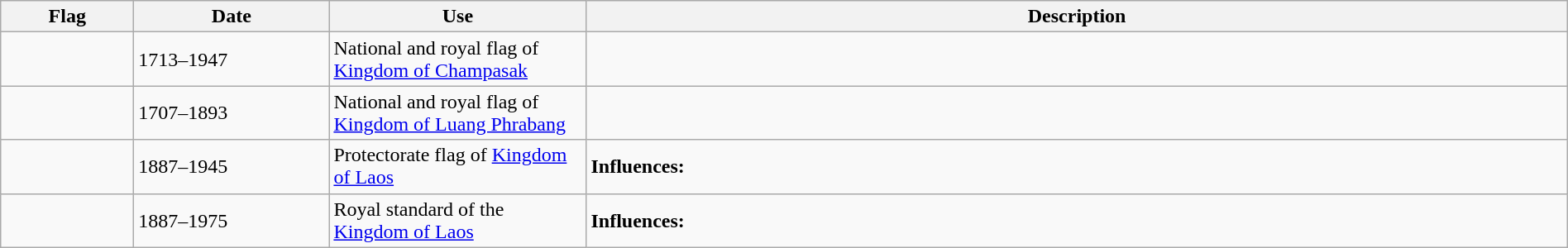<table class="wikitable" style="width:100%">
<tr>
<th width="100px">Flag</th>
<th width="150px">Date</th>
<th width="200px">Use</th>
<th style="min-width:250px">Description</th>
</tr>
<tr>
<td></td>
<td>1713–1947</td>
<td>National and royal flag of <a href='#'>Kingdom of Champasak</a></td>
<td></td>
</tr>
<tr>
<td></td>
<td>1707–1893</td>
<td>National and royal flag of <a href='#'>Kingdom of Luang Phrabang</a></td>
<td></td>
</tr>
<tr>
<td></td>
<td>1887–1945</td>
<td>Protectorate flag of <a href='#'>Kingdom of Laos</a></td>
<td><strong>Influences:</strong>  </td>
</tr>
<tr>
<td></td>
<td>1887–1975</td>
<td>Royal standard of the <a href='#'>Kingdom of Laos</a></td>
<td><strong>Influences:</strong> </td>
</tr>
</table>
